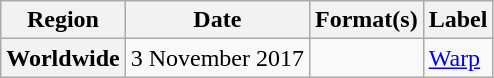<table class="wikitable plainrowheaders">
<tr>
<th scope="col">Region</th>
<th scope="col">Date</th>
<th scope="col">Format(s)</th>
<th scope="col">Label</th>
</tr>
<tr>
<th scope="row">Worldwide</th>
<td>3 November 2017</td>
<td></td>
<td><a href='#'>Warp</a></td>
</tr>
</table>
